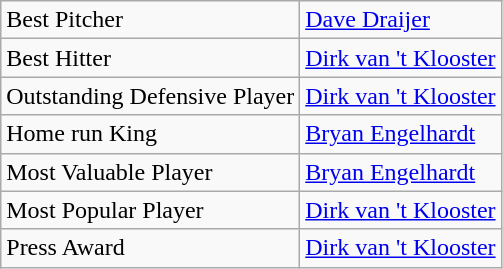<table class="wikitable" border="1">
<tr>
<td>Best Pitcher</td>
<td> <a href='#'>Dave Draijer</a></td>
</tr>
<tr>
<td>Best Hitter</td>
<td> <a href='#'>Dirk van 't Klooster</a></td>
</tr>
<tr>
<td>Outstanding Defensive Player</td>
<td> <a href='#'>Dirk van 't Klooster</a></td>
</tr>
<tr>
<td>Home run King</td>
<td> <a href='#'>Bryan Engelhardt</a></td>
</tr>
<tr>
<td>Most Valuable Player</td>
<td> <a href='#'>Bryan Engelhardt</a></td>
</tr>
<tr>
<td>Most Popular Player</td>
<td> <a href='#'>Dirk van 't Klooster</a></td>
</tr>
<tr>
<td>Press Award</td>
<td> <a href='#'>Dirk van 't Klooster</a></td>
</tr>
</table>
